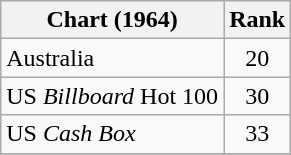<table class="wikitable">
<tr>
<th>Chart (1964)</th>
<th style="text-align:center;">Rank</th>
</tr>
<tr>
<td>Australia </td>
<td style="text-align:center;">20</td>
</tr>
<tr>
<td>US <em>Billboard</em> Hot 100</td>
<td style="text-align:center;">30</td>
</tr>
<tr>
<td>US <em>Cash Box</em></td>
<td style="text-align:center;">33</td>
</tr>
<tr>
</tr>
</table>
